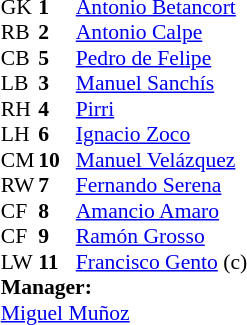<table style="font-size:90%; margin:0.2em auto;" cellspacing="0" cellpadding="0">
<tr>
<th width="25"></th>
<th width="25"></th>
</tr>
<tr>
<td>GK</td>
<td><strong>1</strong></td>
<td> <a href='#'>Antonio Betancort</a></td>
</tr>
<tr>
<td>RB</td>
<td><strong>2</strong></td>
<td> <a href='#'>Antonio Calpe</a></td>
</tr>
<tr>
<td>CB</td>
<td><strong>5</strong></td>
<td> <a href='#'>Pedro de Felipe</a></td>
</tr>
<tr>
<td>LB</td>
<td><strong>3</strong></td>
<td> <a href='#'>Manuel Sanchís</a></td>
</tr>
<tr>
<td>RH</td>
<td><strong>4</strong></td>
<td> <a href='#'>Pirri</a></td>
</tr>
<tr>
<td>LH</td>
<td><strong>6</strong></td>
<td> <a href='#'>Ignacio Zoco</a></td>
</tr>
<tr>
<td>CM</td>
<td><strong>10</strong></td>
<td> <a href='#'>Manuel Velázquez</a></td>
</tr>
<tr>
<td>RW</td>
<td><strong>7</strong></td>
<td><a href='#'>Fernando Serena</a></td>
</tr>
<tr>
<td>CF</td>
<td><strong>8</strong></td>
<td> <a href='#'>Amancio Amaro</a></td>
</tr>
<tr>
<td>CF</td>
<td><strong>9</strong></td>
<td> <a href='#'>Ramón Grosso</a></td>
</tr>
<tr>
<td>LW</td>
<td><strong>11</strong></td>
<td> <a href='#'>Francisco Gento</a> (c)</td>
</tr>
<tr>
<td colspan=3><strong>Manager:</strong></td>
</tr>
<tr>
<td colspan=4> <a href='#'>Miguel Muñoz</a></td>
</tr>
</table>
